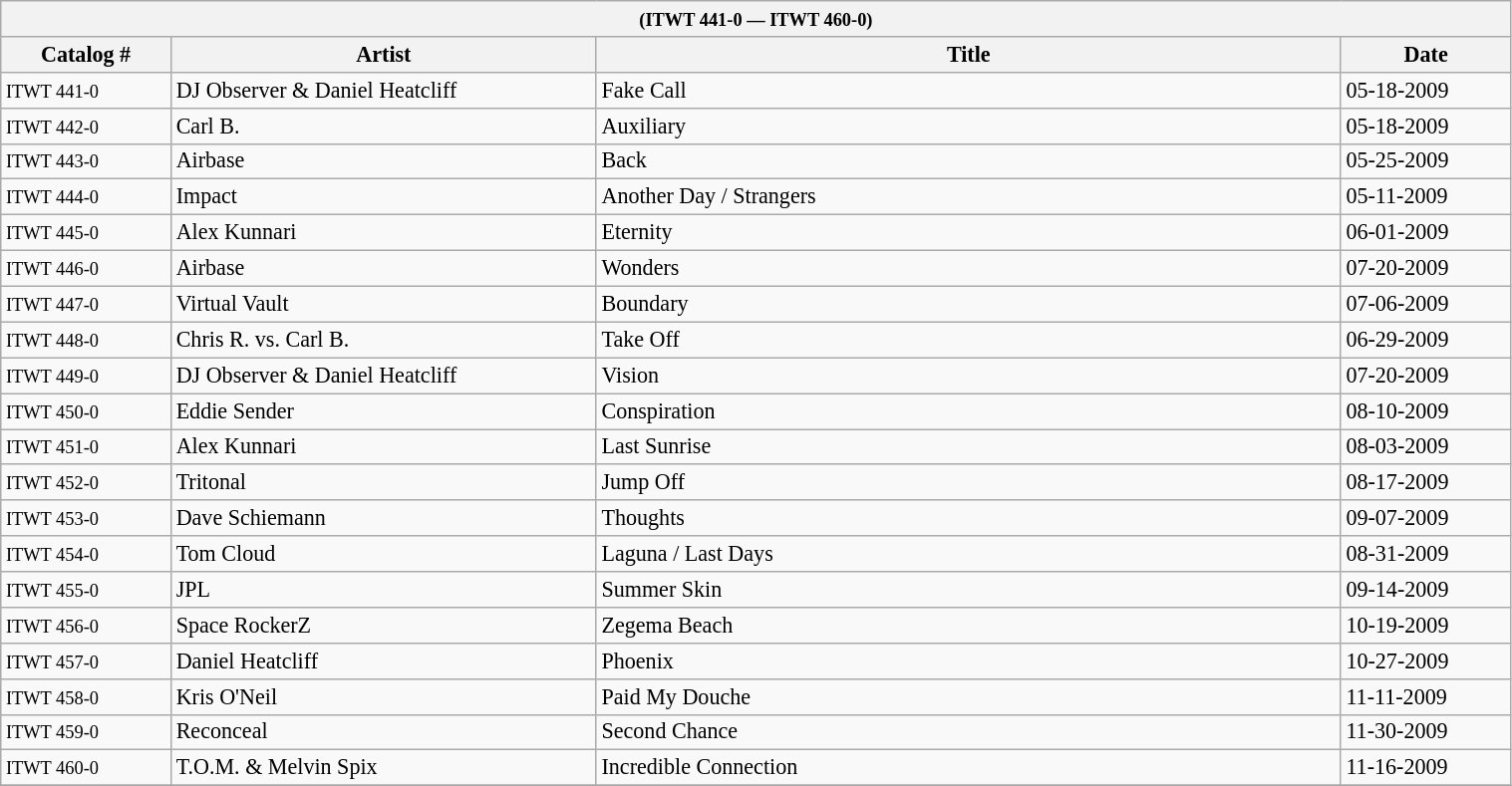<table width="80%" class="wikitable collapsible collapsed" style="font-size:92%;position:relative;">
<tr>
<th colspan="5"><small>(ITWT 441-0 — ITWT 460-0)</small></th>
</tr>
<tr>
<th width="8%">Catalog #</th>
<th width="20%">Artist</th>
<th width="35%">Title</th>
<th width="8%">Date</th>
</tr>
<tr>
<td><small>ITWT 441-0</small></td>
<td>DJ Observer & Daniel Heatcliff</td>
<td>Fake Call</td>
<td>05-18-2009</td>
</tr>
<tr>
<td><small>ITWT 442-0</small></td>
<td>Carl B.</td>
<td>Auxiliary</td>
<td>05-18-2009</td>
</tr>
<tr>
<td><small>ITWT 443-0</small></td>
<td>Airbase</td>
<td>Back</td>
<td>05-25-2009</td>
</tr>
<tr>
<td><small>ITWT 444-0</small></td>
<td>Impact</td>
<td>Another Day / Strangers</td>
<td>05-11-2009</td>
</tr>
<tr>
<td><small>ITWT 445-0</small></td>
<td>Alex Kunnari</td>
<td>Eternity</td>
<td>06-01-2009</td>
</tr>
<tr>
<td><small>ITWT 446-0</small></td>
<td>Airbase</td>
<td>Wonders</td>
<td>07-20-2009</td>
</tr>
<tr>
<td><small>ITWT 447-0</small></td>
<td>Virtual Vault</td>
<td>Boundary</td>
<td>07-06-2009</td>
</tr>
<tr>
<td><small>ITWT 448-0</small></td>
<td>Chris R. vs. Carl B.</td>
<td>Take Off</td>
<td>06-29-2009</td>
</tr>
<tr>
<td><small>ITWT 449-0</small></td>
<td>DJ Observer & Daniel Heatcliff</td>
<td>Vision</td>
<td>07-20-2009</td>
</tr>
<tr>
<td><small>ITWT 450-0</small></td>
<td>Eddie Sender</td>
<td>Conspiration</td>
<td>08-10-2009</td>
</tr>
<tr>
<td><small>ITWT 451-0</small></td>
<td>Alex Kunnari</td>
<td>Last Sunrise</td>
<td>08-03-2009</td>
</tr>
<tr>
<td><small>ITWT 452-0</small></td>
<td>Tritonal</td>
<td>Jump Off</td>
<td>08-17-2009</td>
</tr>
<tr>
<td><small>ITWT 453-0</small></td>
<td>Dave Schiemann</td>
<td>Thoughts</td>
<td>09-07-2009</td>
</tr>
<tr>
<td><small>ITWT 454-0</small></td>
<td>Tom Cloud</td>
<td>Laguna / Last Days</td>
<td>08-31-2009</td>
</tr>
<tr>
<td><small>ITWT 455-0</small></td>
<td>JPL</td>
<td>Summer Skin</td>
<td>09-14-2009</td>
</tr>
<tr>
<td><small>ITWT 456-0</small></td>
<td>Space RockerZ</td>
<td>Zegema Beach</td>
<td>10-19-2009</td>
</tr>
<tr>
<td><small>ITWT 457-0</small></td>
<td>Daniel Heatcliff</td>
<td>Phoenix</td>
<td>10-27-2009</td>
</tr>
<tr>
<td><small>ITWT 458-0</small></td>
<td>Kris O'Neil</td>
<td>Paid My Douche</td>
<td>11-11-2009</td>
</tr>
<tr>
<td><small>ITWT 459-0</small></td>
<td>Reconceal</td>
<td>Second Chance</td>
<td>11-30-2009</td>
</tr>
<tr>
<td><small>ITWT 460-0</small></td>
<td>T.O.M. & Melvin Spix</td>
<td>Incredible Connection</td>
<td>11-16-2009</td>
</tr>
<tr>
</tr>
</table>
